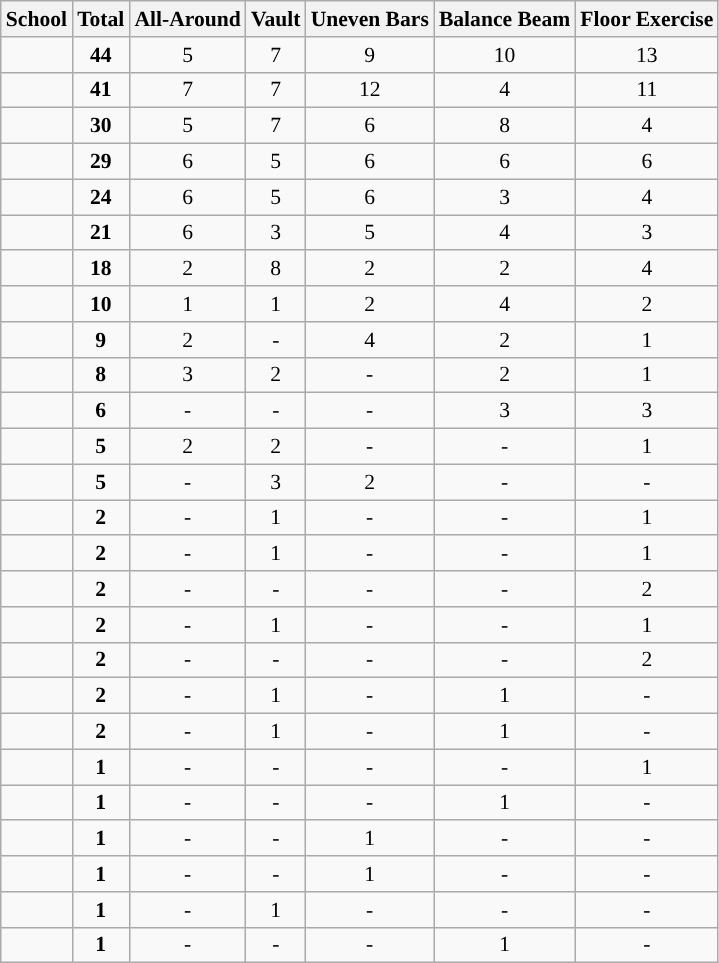<table class="wikitable sortable"  style="font-size:90%; text-align: center;">
<tr>
<th>School</th>
<th>Total</th>
<th>All-Around</th>
<th>Vault</th>
<th>Uneven Bars</th>
<th>Balance Beam</th>
<th>Floor Exercise</th>
</tr>
<tr>
<td><strong></strong></td>
<td><strong>44</strong></td>
<td>5</td>
<td>7</td>
<td>9</td>
<td>10</td>
<td>13</td>
</tr>
<tr>
<td><strong></strong></td>
<td><strong>41</strong></td>
<td>7</td>
<td>7</td>
<td>12</td>
<td>4</td>
<td>11</td>
</tr>
<tr>
<td><strong></strong></td>
<td><strong>30</strong></td>
<td>5</td>
<td>7</td>
<td>6</td>
<td>8</td>
<td>4</td>
</tr>
<tr>
<td><strong></strong></td>
<td><strong>29</strong></td>
<td>6</td>
<td>5</td>
<td>6</td>
<td>6</td>
<td>6</td>
</tr>
<tr>
<td><strong></strong></td>
<td><strong>24</strong></td>
<td>6</td>
<td>5</td>
<td>6</td>
<td>3</td>
<td>4</td>
</tr>
<tr>
<td><strong></strong></td>
<td><strong>21</strong></td>
<td>6</td>
<td>3</td>
<td>5</td>
<td>4</td>
<td>3</td>
</tr>
<tr>
<td><strong></strong></td>
<td><strong>18</strong></td>
<td>2</td>
<td>8</td>
<td>2</td>
<td>2</td>
<td>4</td>
</tr>
<tr>
<td><strong></strong></td>
<td><strong>10</strong></td>
<td>1</td>
<td>1</td>
<td>2</td>
<td>4</td>
<td>2</td>
</tr>
<tr>
<td><strong></strong></td>
<td><strong>9</strong></td>
<td>2</td>
<td>-</td>
<td>4</td>
<td>2</td>
<td>1</td>
</tr>
<tr>
<td><strong></strong></td>
<td><strong>8</strong></td>
<td>3</td>
<td>2</td>
<td>-</td>
<td>2</td>
<td>1</td>
</tr>
<tr>
<td><strong></strong></td>
<td><strong>6</strong></td>
<td>-</td>
<td>-</td>
<td>-</td>
<td>3</td>
<td>3</td>
</tr>
<tr>
<td><strong></strong></td>
<td><strong>5</strong></td>
<td>2</td>
<td>2</td>
<td>-</td>
<td>-</td>
<td>1</td>
</tr>
<tr>
<td><strong></strong></td>
<td><strong>5</strong></td>
<td>-</td>
<td>3</td>
<td>2</td>
<td>-</td>
<td>-</td>
</tr>
<tr>
<td><strong></strong></td>
<td><strong>2</strong></td>
<td>-</td>
<td>1</td>
<td>-</td>
<td>-</td>
<td>1</td>
</tr>
<tr>
<td><strong></strong></td>
<td><strong>2</strong></td>
<td>-</td>
<td>1</td>
<td>-</td>
<td>-</td>
<td>1</td>
</tr>
<tr>
<td><strong></strong></td>
<td><strong>2</strong></td>
<td>-</td>
<td>-</td>
<td>-</td>
<td>-</td>
<td>2</td>
</tr>
<tr>
<td><em></em></td>
<td><strong>2</strong></td>
<td>-</td>
<td>1</td>
<td>-</td>
<td>-</td>
<td>1</td>
</tr>
<tr>
<td><strong></strong></td>
<td><strong>2</strong></td>
<td>-</td>
<td>-</td>
<td>-</td>
<td>-</td>
<td>2</td>
</tr>
<tr>
<td><strong></strong></td>
<td><strong>2</strong></td>
<td>-</td>
<td>1</td>
<td>-</td>
<td>1</td>
<td>-</td>
</tr>
<tr>
<td><strong></strong></td>
<td><strong>2</strong></td>
<td>-</td>
<td>1</td>
<td>-</td>
<td>1</td>
<td>-</td>
</tr>
<tr>
<td><strong></strong></td>
<td><strong>1</strong></td>
<td>-</td>
<td>-</td>
<td>-</td>
<td>-</td>
<td>1</td>
</tr>
<tr>
<td><em></em></td>
<td><strong>1</strong></td>
<td>-</td>
<td>-</td>
<td>-</td>
<td>1</td>
<td>-</td>
</tr>
<tr>
<td><strong></strong></td>
<td><strong>1</strong></td>
<td>-</td>
<td>-</td>
<td>1</td>
<td>-</td>
<td>-</td>
</tr>
<tr>
<td><strong></strong></td>
<td><strong>1</strong></td>
<td>-</td>
<td>-</td>
<td>1</td>
<td>-</td>
<td>-</td>
</tr>
<tr>
<td><strong></strong></td>
<td><strong>1</strong></td>
<td>-</td>
<td>1</td>
<td>-</td>
<td>-</td>
<td>-</td>
</tr>
<tr>
<td><strong></strong></td>
<td><strong>1</strong></td>
<td>-</td>
<td>-</td>
<td>-</td>
<td>1</td>
<td>-</td>
</tr>
</table>
